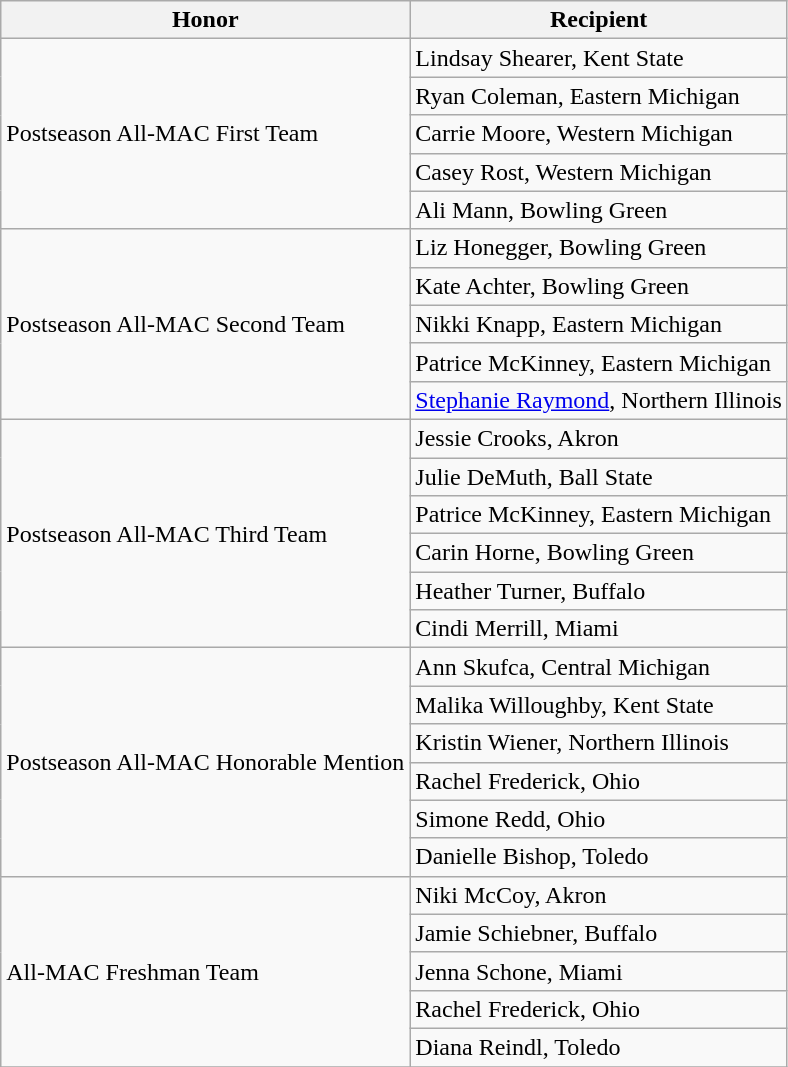<table class="wikitable" border="1">
<tr>
<th>Honor</th>
<th>Recipient</th>
</tr>
<tr>
<td rowspan=5 valign=middle>Postseason All-MAC First Team</td>
<td>Lindsay Shearer, Kent State</td>
</tr>
<tr>
<td>Ryan Coleman, Eastern Michigan</td>
</tr>
<tr>
<td>Carrie Moore, Western Michigan</td>
</tr>
<tr>
<td>Casey Rost, Western Michigan</td>
</tr>
<tr>
<td>Ali Mann, Bowling Green</td>
</tr>
<tr>
<td rowspan=5 valign=middle>Postseason All-MAC Second Team</td>
<td>Liz Honegger, Bowling Green</td>
</tr>
<tr>
<td>Kate Achter, Bowling Green</td>
</tr>
<tr>
<td>Nikki Knapp, Eastern Michigan</td>
</tr>
<tr>
<td>Patrice McKinney, Eastern Michigan</td>
</tr>
<tr>
<td><a href='#'>Stephanie Raymond</a>, Northern Illinois</td>
</tr>
<tr>
<td rowspan=6 valign=middle>Postseason All-MAC Third Team</td>
<td>Jessie Crooks, Akron</td>
</tr>
<tr>
<td>Julie DeMuth, Ball State</td>
</tr>
<tr>
<td>Patrice McKinney, Eastern Michigan</td>
</tr>
<tr>
<td>Carin Horne, Bowling Green</td>
</tr>
<tr>
<td>Heather Turner, Buffalo</td>
</tr>
<tr>
<td>Cindi Merrill, Miami</td>
</tr>
<tr>
<td rowspan=6 valign=middle>Postseason All-MAC Honorable Mention</td>
<td>Ann Skufca, Central Michigan</td>
</tr>
<tr>
<td>Malika Willoughby, Kent State</td>
</tr>
<tr>
<td>Kristin Wiener, Northern Illinois</td>
</tr>
<tr>
<td>Rachel Frederick, Ohio</td>
</tr>
<tr>
<td>Simone Redd, Ohio</td>
</tr>
<tr>
<td>Danielle Bishop, Toledo</td>
</tr>
<tr>
<td rowspan=5 valign=middle>All-MAC Freshman Team</td>
<td>Niki McCoy, Akron</td>
</tr>
<tr>
<td>Jamie Schiebner, Buffalo</td>
</tr>
<tr>
<td>Jenna Schone, Miami</td>
</tr>
<tr>
<td>Rachel Frederick, Ohio</td>
</tr>
<tr>
<td>Diana Reindl, Toledo</td>
</tr>
<tr>
</tr>
</table>
